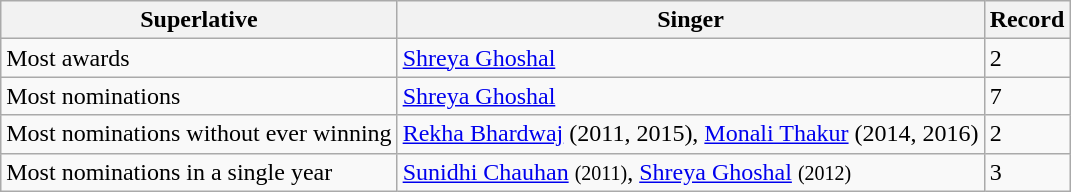<table class="wikitable plainrowheaders">
<tr>
<th>Superlative</th>
<th>Singer</th>
<th>Record</th>
</tr>
<tr>
<td>Most awards</td>
<td><a href='#'>Shreya Ghoshal</a></td>
<td>2</td>
</tr>
<tr>
<td>Most nominations</td>
<td><a href='#'>Shreya Ghoshal</a></td>
<td>7</td>
</tr>
<tr>
<td>Most nominations without ever winning</td>
<td><a href='#'>Rekha Bhardwaj</a> (2011, 2015), <a href='#'>Monali Thakur</a> (2014, 2016)</td>
<td>2</td>
</tr>
<tr>
<td>Most nominations in a single year</td>
<td><a href='#'>Sunidhi Chauhan</a> <small>(2011)</small>, <a href='#'>Shreya Ghoshal</a> <small>(2012)</small></td>
<td>3</td>
</tr>
</table>
